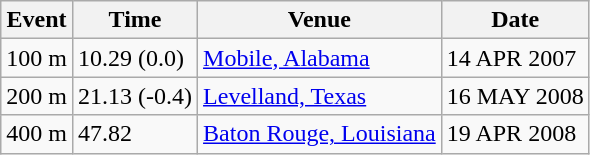<table class="wikitable">
<tr>
<th>Event</th>
<th>Time</th>
<th>Venue</th>
<th>Date</th>
</tr>
<tr>
<td>100 m</td>
<td>10.29 (0.0)</td>
<td><a href='#'>Mobile, Alabama</a></td>
<td>14 APR 2007 </td>
</tr>
<tr>
<td>200 m</td>
<td>21.13 (-0.4)</td>
<td><a href='#'>Levelland, Texas</a></td>
<td>16 MAY 2008</td>
</tr>
<tr>
<td>400 m</td>
<td>47.82</td>
<td><a href='#'>Baton Rouge, Louisiana</a></td>
<td>19 APR 2008</td>
</tr>
</table>
